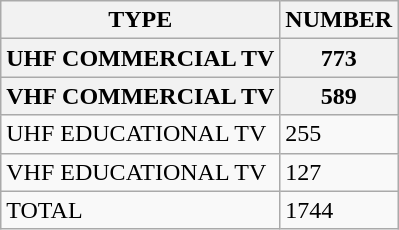<table class="wikitable">
<tr>
<th>TYPE</th>
<th>NUMBER</th>
</tr>
<tr>
<th>UHF COMMERCIAL TV</th>
<th>773</th>
</tr>
<tr>
<th>VHF COMMERCIAL TV</th>
<th>589</th>
</tr>
<tr>
<td>UHF EDUCATIONAL TV</td>
<td>255</td>
</tr>
<tr>
<td>VHF EDUCATIONAL TV</td>
<td>127</td>
</tr>
<tr>
<td>TOTAL</td>
<td>1744</td>
</tr>
</table>
